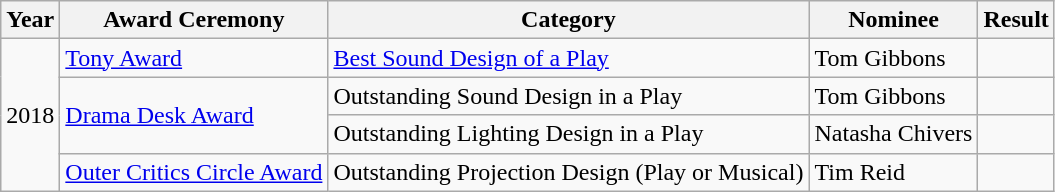<table class="wikitable">
<tr>
<th>Year</th>
<th>Award Ceremony</th>
<th>Category</th>
<th>Nominee</th>
<th>Result</th>
</tr>
<tr>
<td rowspan="4">2018</td>
<td><a href='#'>Tony Award</a></td>
<td><a href='#'>Best Sound Design of a Play</a></td>
<td>Tom Gibbons</td>
<td></td>
</tr>
<tr>
<td rowspan="2"><a href='#'>Drama Desk Award</a></td>
<td>Outstanding Sound Design in a Play</td>
<td>Tom Gibbons</td>
<td></td>
</tr>
<tr>
<td>Outstanding Lighting Design in a Play</td>
<td>Natasha Chivers</td>
<td></td>
</tr>
<tr>
<td><a href='#'>Outer Critics Circle Award</a></td>
<td>Outstanding Projection Design (Play or Musical)</td>
<td>Tim Reid</td>
<td></td>
</tr>
</table>
